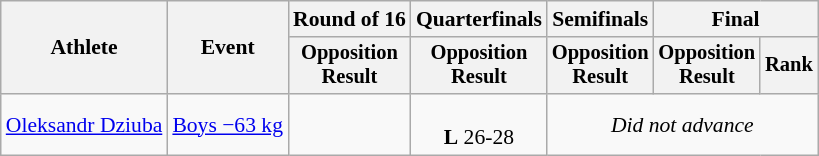<table class="wikitable" style="font-size:90%;">
<tr>
<th rowspan=2>Athlete</th>
<th rowspan=2>Event</th>
<th>Round of 16</th>
<th>Quarterfinals</th>
<th>Semifinals</th>
<th colspan=2>Final</th>
</tr>
<tr style="font-size:95%">
<th>Opposition<br>Result</th>
<th>Opposition<br>Result</th>
<th>Opposition<br>Result</th>
<th>Opposition<br>Result</th>
<th>Rank</th>
</tr>
<tr align=center>
<td align=left><a href='#'>Oleksandr Dziuba</a></td>
<td align=left><a href='#'>Boys −63 kg</a></td>
<td></td>
<td><br> <strong>L</strong> 26-28</td>
<td Colspan=3><em>Did not advance</em></td>
</tr>
</table>
